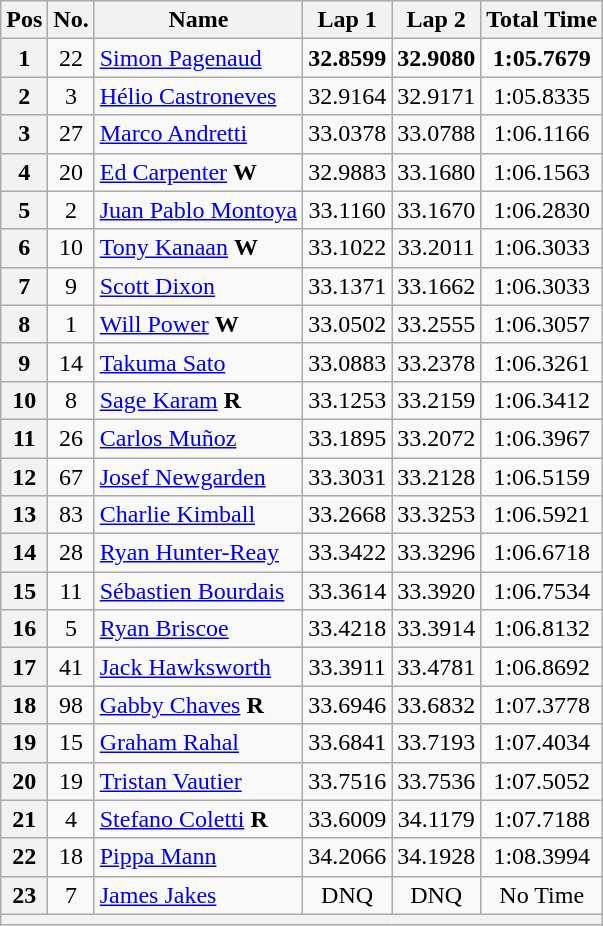<table class="wikitable sortable" " style="fontsize:95%">
<tr>
<th>Pos</th>
<th>No.</th>
<th>Name</th>
<th>Lap 1</th>
<th>Lap 2</th>
<th>Total Time</th>
</tr>
<tr>
<th scope="row">1</th>
<td align=center>22</td>
<td> <a href='#'>Simon Pagenaud</a></td>
<td style="text-align:center;"><strong>32.8599</strong></td>
<td style="text-align:center;"><strong>32.9080</strong></td>
<td style="text-align:center;"><strong>1:05.7679</strong></td>
</tr>
<tr>
<th scope="row">2</th>
<td align=center>3</td>
<td> <a href='#'>Hélio Castroneves</a></td>
<td style="text-align:center;">32.9164</td>
<td style="text-align:center;">32.9171</td>
<td style="text-align:center;">1:05.8335</td>
</tr>
<tr>
<th scope="row">3</th>
<td align=center>27</td>
<td> <a href='#'>Marco Andretti</a></td>
<td style="text-align:center;">33.0378</td>
<td style="text-align:center;">33.0788</td>
<td style="text-align:center;">1:06.1166</td>
</tr>
<tr>
<th scope="row">4</th>
<td align=center>20</td>
<td> <a href='#'>Ed Carpenter</a> <strong><span>W</span></strong></td>
<td style="text-align:center;">32.9883</td>
<td style="text-align:center;">33.1680</td>
<td style="text-align:center;">1:06.1563</td>
</tr>
<tr>
<th scope="row">5</th>
<td align=center>2</td>
<td> <a href='#'>Juan Pablo Montoya</a></td>
<td style="text-align:center;">33.1160</td>
<td style="text-align:center;">33.1670</td>
<td style="text-align:center;">1:06.2830</td>
</tr>
<tr>
<th scope="row">6</th>
<td align=center>10</td>
<td> <a href='#'>Tony Kanaan</a> <strong><span>W</span></strong></td>
<td style="text-align:center;">33.1022</td>
<td style="text-align:center;">33.2011</td>
<td style="text-align:center;">1:06.3033</td>
</tr>
<tr>
<th scope="row">7</th>
<td align=center>9</td>
<td> <a href='#'>Scott Dixon</a></td>
<td style="text-align:center;">33.1371</td>
<td style="text-align:center;">33.1662</td>
<td style="text-align:center;">1:06.3033</td>
</tr>
<tr>
<th scope="row">8</th>
<td align=center>1</td>
<td> <a href='#'>Will Power</a> <strong><span>W</span></strong></td>
<td style="text-align:center;">33.0502</td>
<td style="text-align:center;">33.2555</td>
<td style="text-align:center;">1:06.3057</td>
</tr>
<tr>
<th scope="row">9</th>
<td align=center>14</td>
<td> <a href='#'>Takuma Sato</a></td>
<td style="text-align:center;">33.0883</td>
<td style="text-align:center;">33.2378</td>
<td style="text-align:center;">1:06.3261</td>
</tr>
<tr>
<th scope="row">10</th>
<td align=center>8</td>
<td> <a href='#'>Sage Karam</a> <strong><span>R</span></strong></td>
<td style="text-align:center;">33.1253</td>
<td style="text-align:center;">33.2159</td>
<td style="text-align:center;">1:06.3412</td>
</tr>
<tr>
<th scope="row">11</th>
<td align=center>26</td>
<td> <a href='#'>Carlos Muñoz</a></td>
<td style="text-align:center;">33.1895</td>
<td style="text-align:center;">33.2072</td>
<td style="text-align:center;">1:06.3967</td>
</tr>
<tr>
<th scope="row">12</th>
<td align=center>67</td>
<td> <a href='#'>Josef Newgarden</a></td>
<td style="text-align:center;">33.3031</td>
<td style="text-align:center;">33.2128</td>
<td style="text-align:center;">1:06.5159</td>
</tr>
<tr>
<th scope="row">13</th>
<td align=center>83</td>
<td> <a href='#'>Charlie Kimball</a></td>
<td style="text-align:center;">33.2668</td>
<td style="text-align:center;">33.3253</td>
<td style="text-align:center;">1:06.5921</td>
</tr>
<tr>
<th scope="row">14</th>
<td align=center>28</td>
<td> <a href='#'>Ryan Hunter-Reay</a></td>
<td style="text-align:center;">33.3422</td>
<td style="text-align:center;">33.3296</td>
<td style="text-align:center;">1:06.6718</td>
</tr>
<tr>
<th scope="row">15</th>
<td align=center>11</td>
<td> <a href='#'>Sébastien Bourdais</a></td>
<td style="text-align:center;">33.3614</td>
<td style="text-align:center;">33.3920</td>
<td style="text-align:center;">1:06.7534</td>
</tr>
<tr>
<th scope="row">16</th>
<td align=center>5</td>
<td> <a href='#'>Ryan Briscoe</a></td>
<td style="text-align:center;">33.4218</td>
<td style="text-align:center;">33.3914</td>
<td style="text-align:center;">1:06.8132</td>
</tr>
<tr>
<th scope="row">17</th>
<td align=center>41</td>
<td> <a href='#'>Jack Hawksworth</a></td>
<td style="text-align:center;">33.3911</td>
<td style="text-align:center;">33.4781</td>
<td style="text-align:center;">1:06.8692</td>
</tr>
<tr>
<th scope="row">18</th>
<td align=center>98</td>
<td> <a href='#'>Gabby Chaves</a> <strong><span>R</span></strong></td>
<td style="text-align:center;">33.6946</td>
<td style="text-align:center;">33.6832</td>
<td style="text-align:center;">1:07.3778</td>
</tr>
<tr>
<th scope="row">19</th>
<td align=center>15</td>
<td> <a href='#'>Graham Rahal</a></td>
<td style="text-align:center;">33.6841</td>
<td style="text-align:center;">33.7193</td>
<td style="text-align:center;">1:07.4034</td>
</tr>
<tr>
<th scope="row">20</th>
<td align=center>19</td>
<td> <a href='#'>Tristan Vautier</a></td>
<td style="text-align:center;">33.7516</td>
<td style="text-align:center;">33.7536</td>
<td style="text-align:center;">1:07.5052</td>
</tr>
<tr>
<th scope="row">21</th>
<td align=center>4</td>
<td> <a href='#'>Stefano Coletti</a> <strong><span>R</span></strong></td>
<td style="text-align:center;">33.6009</td>
<td style="text-align:center;">34.1179</td>
<td style="text-align:center;">1:07.7188</td>
</tr>
<tr>
<th scope="row">22</th>
<td align=center>18</td>
<td> <a href='#'>Pippa Mann</a></td>
<td style="text-align:center;">34.2066</td>
<td style="text-align:center;">34.1928</td>
<td style="text-align:center;">1:08.3994</td>
</tr>
<tr>
<th scope="row">23</th>
<td align=center>7</td>
<td> <a href='#'>James Jakes</a></td>
<td style="text-align:center;">DNQ</td>
<td style="text-align:center;">DNQ</td>
<td style="text-align:center;">No Time</td>
</tr>
<tr>
<th colspan="11" style="text-align:center;"></th>
</tr>
</table>
